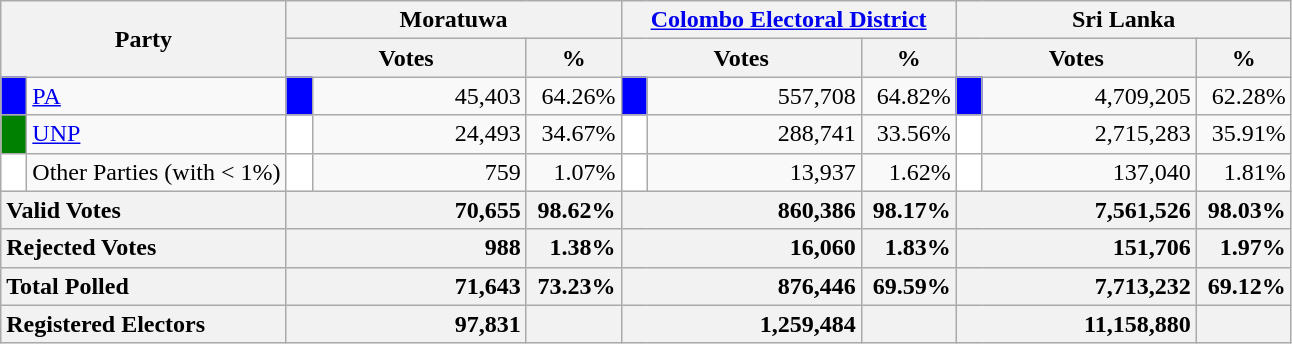<table class="wikitable">
<tr>
<th colspan="2" width="144px"rowspan="2">Party</th>
<th colspan="3" width="216px">Moratuwa</th>
<th colspan="3" width="216px"><a href='#'>Colombo Electoral District</a></th>
<th colspan="3" width="216px">Sri Lanka</th>
</tr>
<tr>
<th colspan="2" width="144px">Votes</th>
<th>%</th>
<th colspan="2" width="144px">Votes</th>
<th>%</th>
<th colspan="2" width="144px">Votes</th>
<th>%</th>
</tr>
<tr>
<td style="background-color:blue;" width="10px"></td>
<td style="text-align:left;"><a href='#'>PA</a></td>
<td style="background-color:blue;" width="10px"></td>
<td style="text-align:right;">45,403</td>
<td style="text-align:right;">64.26%</td>
<td style="background-color:blue;" width="10px"></td>
<td style="text-align:right;">557,708</td>
<td style="text-align:right;">64.82%</td>
<td style="background-color:blue;" width="10px"></td>
<td style="text-align:right;">4,709,205</td>
<td style="text-align:right;">62.28%</td>
</tr>
<tr>
<td style="background-color:green;" width="10px"></td>
<td style="text-align:left;"><a href='#'>UNP</a></td>
<td style="background-color:white;" width="10px"></td>
<td style="text-align:right;">24,493</td>
<td style="text-align:right;">34.67%</td>
<td style="background-color:white;" width="10px"></td>
<td style="text-align:right;">288,741</td>
<td style="text-align:right;">33.56%</td>
<td style="background-color:white;" width="10px"></td>
<td style="text-align:right;">2,715,283</td>
<td style="text-align:right;">35.91%</td>
</tr>
<tr>
<td style="background-color:white;" width="10px"></td>
<td style="text-align:left;">Other Parties (with < 1%)</td>
<td style="background-color:white;" width="10px"></td>
<td style="text-align:right;">759</td>
<td style="text-align:right;">1.07%</td>
<td style="background-color:white;" width="10px"></td>
<td style="text-align:right;">13,937</td>
<td style="text-align:right;">1.62%</td>
<td style="background-color:white;" width="10px"></td>
<td style="text-align:right;">137,040</td>
<td style="text-align:right;">1.81%</td>
</tr>
<tr>
<th colspan="2" width="144px"style="text-align:left;">Valid Votes</th>
<th style="text-align:right;"colspan="2" width="144px">70,655</th>
<th style="text-align:right;">98.62%</th>
<th style="text-align:right;"colspan="2" width="144px">860,386</th>
<th style="text-align:right;">98.17%</th>
<th style="text-align:right;"colspan="2" width="144px">7,561,526</th>
<th style="text-align:right;">98.03%</th>
</tr>
<tr>
<th colspan="2" width="144px"style="text-align:left;">Rejected Votes</th>
<th style="text-align:right;"colspan="2" width="144px">988</th>
<th style="text-align:right;">1.38%</th>
<th style="text-align:right;"colspan="2" width="144px">16,060</th>
<th style="text-align:right;">1.83%</th>
<th style="text-align:right;"colspan="2" width="144px">151,706</th>
<th style="text-align:right;">1.97%</th>
</tr>
<tr>
<th colspan="2" width="144px"style="text-align:left;">Total Polled</th>
<th style="text-align:right;"colspan="2" width="144px">71,643</th>
<th style="text-align:right;">73.23%</th>
<th style="text-align:right;"colspan="2" width="144px">876,446</th>
<th style="text-align:right;">69.59%</th>
<th style="text-align:right;"colspan="2" width="144px">7,713,232</th>
<th style="text-align:right;">69.12%</th>
</tr>
<tr>
<th colspan="2" width="144px"style="text-align:left;">Registered Electors</th>
<th style="text-align:right;"colspan="2" width="144px">97,831</th>
<th></th>
<th style="text-align:right;"colspan="2" width="144px">1,259,484</th>
<th></th>
<th style="text-align:right;"colspan="2" width="144px">11,158,880</th>
<th></th>
</tr>
</table>
